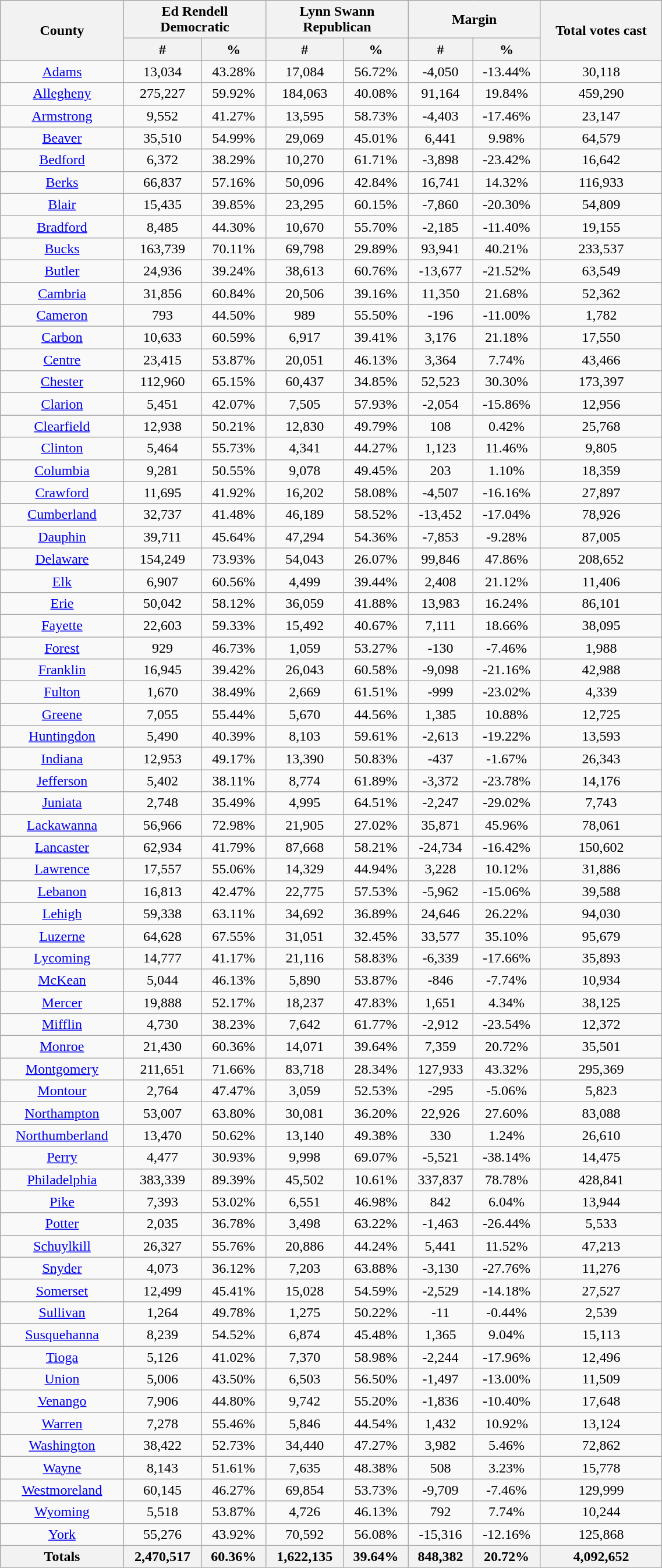<table width="60%"  class="wikitable sortable" style="text-align:center">
<tr>
<th style="text-align:center;" rowspan="2">County</th>
<th style="text-align:center;" colspan="2">Ed Rendell<br>Democratic</th>
<th style="text-align:center;" colspan="2">Lynn Swann<br>Republican</th>
<th style="text-align:center;" colspan="2">Margin</th>
<th style="text-align:center;" rowspan="2">Total votes cast</th>
</tr>
<tr>
<th style="text-align:center;" data-sort-type="number">#</th>
<th style="text-align:center;" data-sort-type="number">%</th>
<th style="text-align:center;" data-sort-type="number">#</th>
<th style="text-align:center;" data-sort-type="number">%</th>
<th style="text-align:center;" data-sort-type="number">#</th>
<th style="text-align:center;" data-sort-type="number">%</th>
</tr>
<tr style="text-align:center;">
<td><a href='#'>Adams</a></td>
<td>13,034</td>
<td>43.28%</td>
<td>17,084</td>
<td>56.72%</td>
<td>-4,050</td>
<td>-13.44%</td>
<td>30,118</td>
</tr>
<tr style="text-align:center;">
<td><a href='#'>Allegheny</a></td>
<td>275,227</td>
<td>59.92%</td>
<td>184,063</td>
<td>40.08%</td>
<td>91,164</td>
<td>19.84%</td>
<td>459,290</td>
</tr>
<tr style="text-align:center;">
<td><a href='#'>Armstrong</a></td>
<td>9,552</td>
<td>41.27%</td>
<td>13,595</td>
<td>58.73%</td>
<td>-4,403</td>
<td>-17.46%</td>
<td>23,147</td>
</tr>
<tr style="text-align:center;">
<td><a href='#'>Beaver</a></td>
<td>35,510</td>
<td>54.99%</td>
<td>29,069</td>
<td>45.01%</td>
<td>6,441</td>
<td>9.98%</td>
<td>64,579</td>
</tr>
<tr style="text-align:center;">
<td><a href='#'>Bedford</a></td>
<td>6,372</td>
<td>38.29%</td>
<td>10,270</td>
<td>61.71%</td>
<td>-3,898</td>
<td>-23.42%</td>
<td>16,642</td>
</tr>
<tr style="text-align:center;">
<td><a href='#'>Berks</a></td>
<td>66,837</td>
<td>57.16%</td>
<td>50,096</td>
<td>42.84%</td>
<td>16,741</td>
<td>14.32%</td>
<td>116,933</td>
</tr>
<tr style="text-align:center;">
<td><a href='#'>Blair</a></td>
<td>15,435</td>
<td>39.85%</td>
<td>23,295</td>
<td>60.15%</td>
<td>-7,860</td>
<td>-20.30%</td>
<td>54,809</td>
</tr>
<tr style="text-align:center;">
<td><a href='#'>Bradford</a></td>
<td>8,485</td>
<td>44.30%</td>
<td>10,670</td>
<td>55.70%</td>
<td>-2,185</td>
<td>-11.40%</td>
<td>19,155</td>
</tr>
<tr style="text-align:center;">
<td><a href='#'>Bucks</a></td>
<td>163,739</td>
<td>70.11%</td>
<td>69,798</td>
<td>29.89%</td>
<td>93,941</td>
<td>40.21%</td>
<td>233,537</td>
</tr>
<tr style="text-align:center;">
<td><a href='#'>Butler</a></td>
<td>24,936</td>
<td>39.24%</td>
<td>38,613</td>
<td>60.76%</td>
<td>-13,677</td>
<td>-21.52%</td>
<td>63,549</td>
</tr>
<tr style="text-align:center;">
<td><a href='#'>Cambria</a></td>
<td>31,856</td>
<td>60.84%</td>
<td>20,506</td>
<td>39.16%</td>
<td>11,350</td>
<td>21.68%</td>
<td>52,362</td>
</tr>
<tr style="text-align:center;">
<td><a href='#'>Cameron</a></td>
<td>793</td>
<td>44.50%</td>
<td>989</td>
<td>55.50%</td>
<td>-196</td>
<td>-11.00%</td>
<td>1,782</td>
</tr>
<tr style="text-align:center;">
<td><a href='#'>Carbon</a></td>
<td>10,633</td>
<td>60.59%</td>
<td>6,917</td>
<td>39.41%</td>
<td>3,176</td>
<td>21.18%</td>
<td>17,550</td>
</tr>
<tr style="text-align:center;">
<td><a href='#'>Centre</a></td>
<td>23,415</td>
<td>53.87%</td>
<td>20,051</td>
<td>46.13%</td>
<td>3,364</td>
<td>7.74%</td>
<td>43,466</td>
</tr>
<tr style="text-align:center;">
<td><a href='#'>Chester</a></td>
<td>112,960</td>
<td>65.15%</td>
<td>60,437</td>
<td>34.85%</td>
<td>52,523</td>
<td>30.30%</td>
<td>173,397</td>
</tr>
<tr style="text-align:center;">
<td><a href='#'>Clarion</a></td>
<td>5,451</td>
<td>42.07%</td>
<td>7,505</td>
<td>57.93%</td>
<td>-2,054</td>
<td>-15.86%</td>
<td>12,956</td>
</tr>
<tr style="text-align:center;">
<td><a href='#'>Clearfield</a></td>
<td>12,938</td>
<td>50.21%</td>
<td>12,830</td>
<td>49.79%</td>
<td>108</td>
<td>0.42%</td>
<td>25,768</td>
</tr>
<tr style="text-align:center;">
<td><a href='#'>Clinton</a></td>
<td>5,464</td>
<td>55.73%</td>
<td>4,341</td>
<td>44.27%</td>
<td>1,123</td>
<td>11.46%</td>
<td>9,805</td>
</tr>
<tr style="text-align:center;">
<td><a href='#'>Columbia</a></td>
<td>9,281</td>
<td>50.55%</td>
<td>9,078</td>
<td>49.45%</td>
<td>203</td>
<td>1.10%</td>
<td>18,359</td>
</tr>
<tr style="text-align:center;">
<td><a href='#'>Crawford</a></td>
<td>11,695</td>
<td>41.92%</td>
<td>16,202</td>
<td>58.08%</td>
<td>-4,507</td>
<td>-16.16%</td>
<td>27,897</td>
</tr>
<tr style="text-align:center;">
<td><a href='#'>Cumberland</a></td>
<td>32,737</td>
<td>41.48%</td>
<td>46,189</td>
<td>58.52%</td>
<td>-13,452</td>
<td>-17.04%</td>
<td>78,926</td>
</tr>
<tr style="text-align:center;">
<td><a href='#'>Dauphin</a></td>
<td>39,711</td>
<td>45.64%</td>
<td>47,294</td>
<td>54.36%</td>
<td>-7,853</td>
<td>-9.28%</td>
<td>87,005</td>
</tr>
<tr style="text-align:center;">
<td><a href='#'>Delaware</a></td>
<td>154,249</td>
<td>73.93%</td>
<td>54,043</td>
<td>26.07%</td>
<td>99,846</td>
<td>47.86%</td>
<td>208,652</td>
</tr>
<tr style="text-align:center;">
<td><a href='#'>Elk</a></td>
<td>6,907</td>
<td>60.56%</td>
<td>4,499</td>
<td>39.44%</td>
<td>2,408</td>
<td>21.12%</td>
<td>11,406</td>
</tr>
<tr style="text-align:center;">
<td><a href='#'>Erie</a></td>
<td>50,042</td>
<td>58.12%</td>
<td>36,059</td>
<td>41.88%</td>
<td>13,983</td>
<td>16.24%</td>
<td>86,101</td>
</tr>
<tr style="text-align:center;">
<td><a href='#'>Fayette</a></td>
<td>22,603</td>
<td>59.33%</td>
<td>15,492</td>
<td>40.67%</td>
<td>7,111</td>
<td>18.66%</td>
<td>38,095</td>
</tr>
<tr style="text-align:center;">
<td><a href='#'>Forest</a></td>
<td>929</td>
<td>46.73%</td>
<td>1,059</td>
<td>53.27%</td>
<td>-130</td>
<td>-7.46%</td>
<td>1,988</td>
</tr>
<tr style="text-align:center;">
<td><a href='#'>Franklin</a></td>
<td>16,945</td>
<td>39.42%</td>
<td>26,043</td>
<td>60.58%</td>
<td>-9,098</td>
<td>-21.16%</td>
<td>42,988</td>
</tr>
<tr style="text-align:center;">
<td><a href='#'>Fulton</a></td>
<td>1,670</td>
<td>38.49%</td>
<td>2,669</td>
<td>61.51%</td>
<td>-999</td>
<td>-23.02%</td>
<td>4,339</td>
</tr>
<tr style="text-align:center;">
<td><a href='#'>Greene</a></td>
<td>7,055</td>
<td>55.44%</td>
<td>5,670</td>
<td>44.56%</td>
<td>1,385</td>
<td>10.88%</td>
<td>12,725</td>
</tr>
<tr style="text-align:center;">
<td><a href='#'>Huntingdon</a></td>
<td>5,490</td>
<td>40.39%</td>
<td>8,103</td>
<td>59.61%</td>
<td>-2,613</td>
<td>-19.22%</td>
<td>13,593</td>
</tr>
<tr style="text-align:center;">
<td><a href='#'>Indiana</a></td>
<td>12,953</td>
<td>49.17%</td>
<td>13,390</td>
<td>50.83%</td>
<td>-437</td>
<td>-1.67%</td>
<td>26,343</td>
</tr>
<tr style="text-align:center;">
<td><a href='#'>Jefferson</a></td>
<td>5,402</td>
<td>38.11%</td>
<td>8,774</td>
<td>61.89%</td>
<td>-3,372</td>
<td>-23.78%</td>
<td>14,176</td>
</tr>
<tr style="text-align:center;">
<td><a href='#'>Juniata</a></td>
<td>2,748</td>
<td>35.49%</td>
<td>4,995</td>
<td>64.51%</td>
<td>-2,247</td>
<td>-29.02%</td>
<td>7,743</td>
</tr>
<tr style="text-align:center;">
<td><a href='#'>Lackawanna</a></td>
<td>56,966</td>
<td>72.98%</td>
<td>21,905</td>
<td>27.02%</td>
<td>35,871</td>
<td>45.96%</td>
<td>78,061</td>
</tr>
<tr style="text-align:center;">
<td><a href='#'>Lancaster</a></td>
<td>62,934</td>
<td>41.79%</td>
<td>87,668</td>
<td>58.21%</td>
<td>-24,734</td>
<td>-16.42%</td>
<td>150,602</td>
</tr>
<tr style="text-align:center;">
<td><a href='#'>Lawrence</a></td>
<td>17,557</td>
<td>55.06%</td>
<td>14,329</td>
<td>44.94%</td>
<td>3,228</td>
<td>10.12%</td>
<td>31,886</td>
</tr>
<tr style="text-align:center;">
<td><a href='#'>Lebanon</a></td>
<td>16,813</td>
<td>42.47%</td>
<td>22,775</td>
<td>57.53%</td>
<td>-5,962</td>
<td>-15.06%</td>
<td>39,588</td>
</tr>
<tr style="text-align:center;">
<td><a href='#'>Lehigh</a></td>
<td>59,338</td>
<td>63.11%</td>
<td>34,692</td>
<td>36.89%</td>
<td>24,646</td>
<td>26.22%</td>
<td>94,030</td>
</tr>
<tr style="text-align:center;">
<td><a href='#'>Luzerne</a></td>
<td>64,628</td>
<td>67.55%</td>
<td>31,051</td>
<td>32.45%</td>
<td>33,577</td>
<td>35.10%</td>
<td>95,679</td>
</tr>
<tr style="text-align:center;">
<td><a href='#'>Lycoming</a></td>
<td>14,777</td>
<td>41.17%</td>
<td>21,116</td>
<td>58.83%</td>
<td>-6,339</td>
<td>-17.66%</td>
<td>35,893</td>
</tr>
<tr style="text-align:center;">
<td><a href='#'>McKean</a></td>
<td>5,044</td>
<td>46.13%</td>
<td>5,890</td>
<td>53.87%</td>
<td>-846</td>
<td>-7.74%</td>
<td>10,934</td>
</tr>
<tr style="text-align:center;">
<td><a href='#'>Mercer</a></td>
<td>19,888</td>
<td>52.17%</td>
<td>18,237</td>
<td>47.83%</td>
<td>1,651</td>
<td>4.34%</td>
<td>38,125</td>
</tr>
<tr style="text-align:center;">
<td><a href='#'>Mifflin</a></td>
<td>4,730</td>
<td>38.23%</td>
<td>7,642</td>
<td>61.77%</td>
<td>-2,912</td>
<td>-23.54%</td>
<td>12,372</td>
</tr>
<tr style="text-align:center;">
<td><a href='#'>Monroe</a></td>
<td>21,430</td>
<td>60.36%</td>
<td>14,071</td>
<td>39.64%</td>
<td>7,359</td>
<td>20.72%</td>
<td>35,501</td>
</tr>
<tr style="text-align:center;">
<td><a href='#'>Montgomery</a></td>
<td>211,651</td>
<td>71.66%</td>
<td>83,718</td>
<td>28.34%</td>
<td>127,933</td>
<td>43.32%</td>
<td>295,369</td>
</tr>
<tr style="text-align:center;">
<td><a href='#'>Montour</a></td>
<td>2,764</td>
<td>47.47%</td>
<td>3,059</td>
<td>52.53%</td>
<td>-295</td>
<td>-5.06%</td>
<td>5,823</td>
</tr>
<tr style="text-align:center;">
<td><a href='#'>Northampton</a></td>
<td>53,007</td>
<td>63.80%</td>
<td>30,081</td>
<td>36.20%</td>
<td>22,926</td>
<td>27.60%</td>
<td>83,088</td>
</tr>
<tr style="text-align:center;">
<td><a href='#'>Northumberland</a></td>
<td>13,470</td>
<td>50.62%</td>
<td>13,140</td>
<td>49.38%</td>
<td>330</td>
<td>1.24%</td>
<td>26,610</td>
</tr>
<tr style="text-align:center;">
<td><a href='#'>Perry</a></td>
<td>4,477</td>
<td>30.93%</td>
<td>9,998</td>
<td>69.07%</td>
<td>-5,521</td>
<td>-38.14%</td>
<td>14,475</td>
</tr>
<tr style="text-align:center;">
<td><a href='#'>Philadelphia</a></td>
<td>383,339</td>
<td>89.39%</td>
<td>45,502</td>
<td>10.61%</td>
<td>337,837</td>
<td>78.78%</td>
<td>428,841</td>
</tr>
<tr style="text-align:center;">
<td><a href='#'>Pike</a></td>
<td>7,393</td>
<td>53.02%</td>
<td>6,551</td>
<td>46.98%</td>
<td>842</td>
<td>6.04%</td>
<td>13,944</td>
</tr>
<tr style="text-align:center;">
<td><a href='#'>Potter</a></td>
<td>2,035</td>
<td>36.78%</td>
<td>3,498</td>
<td>63.22%</td>
<td>-1,463</td>
<td>-26.44%</td>
<td>5,533</td>
</tr>
<tr style="text-align:center;">
<td><a href='#'>Schuylkill</a></td>
<td>26,327</td>
<td>55.76%</td>
<td>20,886</td>
<td>44.24%</td>
<td>5,441</td>
<td>11.52%</td>
<td>47,213</td>
</tr>
<tr style="text-align:center;">
<td><a href='#'>Snyder</a></td>
<td>4,073</td>
<td>36.12%</td>
<td>7,203</td>
<td>63.88%</td>
<td>-3,130</td>
<td>-27.76%</td>
<td>11,276</td>
</tr>
<tr style="text-align:center;">
<td><a href='#'>Somerset</a></td>
<td>12,499</td>
<td>45.41%</td>
<td>15,028</td>
<td>54.59%</td>
<td>-2,529</td>
<td>-14.18%</td>
<td>27,527</td>
</tr>
<tr style="text-align:center;">
<td><a href='#'>Sullivan</a></td>
<td>1,264</td>
<td>49.78%</td>
<td>1,275</td>
<td>50.22%</td>
<td>-11</td>
<td>-0.44%</td>
<td>2,539</td>
</tr>
<tr style="text-align:center;">
<td><a href='#'>Susquehanna</a></td>
<td>8,239</td>
<td>54.52%</td>
<td>6,874</td>
<td>45.48%</td>
<td>1,365</td>
<td>9.04%</td>
<td>15,113</td>
</tr>
<tr style="text-align:center;">
<td><a href='#'>Tioga</a></td>
<td>5,126</td>
<td>41.02%</td>
<td>7,370</td>
<td>58.98%</td>
<td>-2,244</td>
<td>-17.96%</td>
<td>12,496</td>
</tr>
<tr style="text-align:center;">
<td><a href='#'>Union</a></td>
<td>5,006</td>
<td>43.50%</td>
<td>6,503</td>
<td>56.50%</td>
<td>-1,497</td>
<td>-13.00%</td>
<td>11,509</td>
</tr>
<tr style="text-align:center;">
<td><a href='#'>Venango</a></td>
<td>7,906</td>
<td>44.80%</td>
<td>9,742</td>
<td>55.20%</td>
<td>-1,836</td>
<td>-10.40%</td>
<td>17,648</td>
</tr>
<tr style="text-align:center;">
<td><a href='#'>Warren</a></td>
<td>7,278</td>
<td>55.46%</td>
<td>5,846</td>
<td>44.54%</td>
<td>1,432</td>
<td>10.92%</td>
<td>13,124</td>
</tr>
<tr style="text-align:center;">
<td><a href='#'>Washington</a></td>
<td>38,422</td>
<td>52.73%</td>
<td>34,440</td>
<td>47.27%</td>
<td>3,982</td>
<td>5.46%</td>
<td>72,862</td>
</tr>
<tr style="text-align:center;">
<td><a href='#'>Wayne</a></td>
<td>8,143</td>
<td>51.61%</td>
<td>7,635</td>
<td>48.38%</td>
<td>508</td>
<td>3.23%</td>
<td>15,778</td>
</tr>
<tr style="text-align:center;">
<td><a href='#'>Westmoreland</a></td>
<td>60,145</td>
<td>46.27%</td>
<td>69,854</td>
<td>53.73%</td>
<td>-9,709</td>
<td>-7.46%</td>
<td>129,999</td>
</tr>
<tr style="text-align:center;">
<td><a href='#'>Wyoming</a></td>
<td>5,518</td>
<td>53.87%</td>
<td>4,726</td>
<td>46.13%</td>
<td>792</td>
<td>7.74%</td>
<td>10,244</td>
</tr>
<tr style="text-align:center;">
<td><a href='#'>York</a></td>
<td>55,276</td>
<td>43.92%</td>
<td>70,592</td>
<td>56.08%</td>
<td>-15,316</td>
<td>-12.16%</td>
<td>125,868</td>
</tr>
<tr style="text-align:center;">
<th>Totals</th>
<th>2,470,517</th>
<th>60.36%</th>
<th>1,622,135</th>
<th>39.64%</th>
<th>848,382</th>
<th>20.72%</th>
<th>4,092,652</th>
</tr>
</table>
